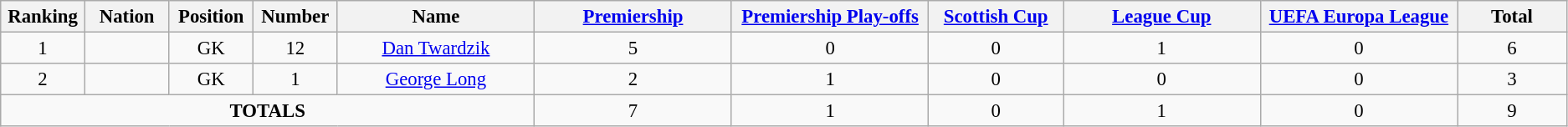<table class="wikitable" style="font-size: 95%; text-align: center;">
<tr>
<th width=60>Ranking</th>
<th width=60>Nation</th>
<th width=60>Position</th>
<th width=60>Number</th>
<th width=150>Name</th>
<th width=150><a href='#'>Premiership</a></th>
<th width=150><a href='#'>Premiership Play-offs</a></th>
<th width=100><a href='#'>Scottish Cup</a></th>
<th width=150><a href='#'>League Cup</a></th>
<th width=150><a href='#'>UEFA Europa League</a></th>
<th width=80>Total</th>
</tr>
<tr>
<td>1</td>
<td></td>
<td>GK</td>
<td>12</td>
<td><a href='#'>Dan Twardzik</a></td>
<td>5</td>
<td>0</td>
<td>0</td>
<td>1</td>
<td>0</td>
<td>6</td>
</tr>
<tr>
<td>2</td>
<td></td>
<td>GK</td>
<td>1</td>
<td><a href='#'>George Long</a></td>
<td>2</td>
<td>1</td>
<td>0</td>
<td>0</td>
<td>0</td>
<td>3</td>
</tr>
<tr>
<td colspan="5"><strong>TOTALS</strong></td>
<td>7</td>
<td>1</td>
<td>0</td>
<td>1</td>
<td>0</td>
<td>9</td>
</tr>
</table>
